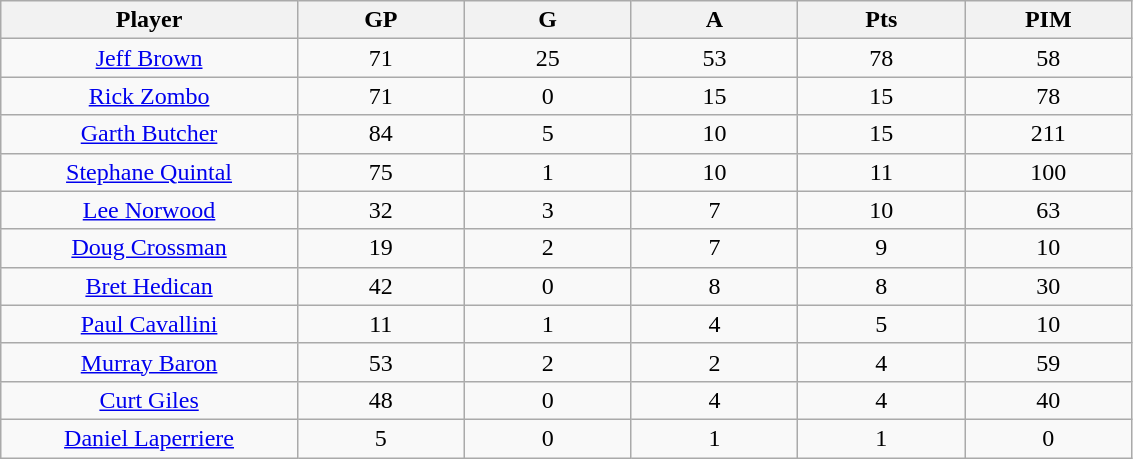<table class="wikitable sortable">
<tr>
<th bgcolor="#DDDDFF" width="16%">Player</th>
<th bgcolor="#DDDDFF" width="9%">GP</th>
<th bgcolor="#DDDDFF" width="9%">G</th>
<th bgcolor="#DDDDFF" width="9%">A</th>
<th bgcolor="#DDDDFF" width="9%">Pts</th>
<th bgcolor="#DDDDFF" width="9%">PIM</th>
</tr>
<tr align="center">
<td><a href='#'>Jeff Brown</a></td>
<td>71</td>
<td>25</td>
<td>53</td>
<td>78</td>
<td>58</td>
</tr>
<tr align="center">
<td><a href='#'>Rick Zombo</a></td>
<td>71</td>
<td>0</td>
<td>15</td>
<td>15</td>
<td>78</td>
</tr>
<tr align="center">
<td><a href='#'>Garth Butcher</a></td>
<td>84</td>
<td>5</td>
<td>10</td>
<td>15</td>
<td>211</td>
</tr>
<tr align="center">
<td><a href='#'>Stephane Quintal</a></td>
<td>75</td>
<td>1</td>
<td>10</td>
<td>11</td>
<td>100</td>
</tr>
<tr align="center">
<td><a href='#'>Lee Norwood</a></td>
<td>32</td>
<td>3</td>
<td>7</td>
<td>10</td>
<td>63</td>
</tr>
<tr align="center">
<td><a href='#'>Doug Crossman</a></td>
<td>19</td>
<td>2</td>
<td>7</td>
<td>9</td>
<td>10</td>
</tr>
<tr align="center">
<td><a href='#'>Bret Hedican</a></td>
<td>42</td>
<td>0</td>
<td>8</td>
<td>8</td>
<td>30</td>
</tr>
<tr align="center">
<td><a href='#'>Paul Cavallini</a></td>
<td>11</td>
<td>1</td>
<td>4</td>
<td>5</td>
<td>10</td>
</tr>
<tr align="center">
<td><a href='#'>Murray Baron</a></td>
<td>53</td>
<td>2</td>
<td>2</td>
<td>4</td>
<td>59</td>
</tr>
<tr align="center">
<td><a href='#'>Curt Giles</a></td>
<td>48</td>
<td>0</td>
<td>4</td>
<td>4</td>
<td>40</td>
</tr>
<tr align="center">
<td><a href='#'>Daniel Laperriere</a></td>
<td>5</td>
<td>0</td>
<td>1</td>
<td>1</td>
<td>0</td>
</tr>
</table>
